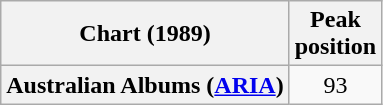<table class="wikitable plainrowheaders" style="text-align:center">
<tr>
<th>Chart (1989)</th>
<th>Peak<br>position</th>
</tr>
<tr>
<th scope="row">Australian Albums (<a href='#'>ARIA</a>)</th>
<td>93</td>
</tr>
</table>
